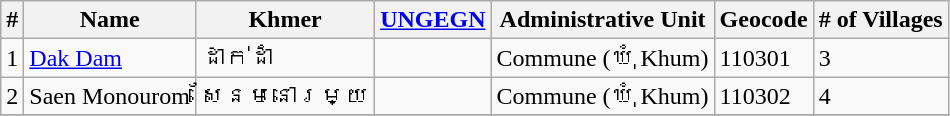<table class="wikitable sortable">
<tr>
<th>#</th>
<th>Name</th>
<th>Khmer</th>
<th><a href='#'>UNGEGN</a></th>
<th>Administrative Unit</th>
<th>Geocode</th>
<th># of Villages</th>
</tr>
<tr>
<td>1</td>
<td><a href='#'>Dak Dam</a></td>
<td>ដាក់ដាំ</td>
<td></td>
<td>Commune (ឃុំ Khum)</td>
<td>110301</td>
<td>3</td>
</tr>
<tr>
<td>2</td>
<td>Saen Monourom</td>
<td>សែនមនោរម្យ</td>
<td></td>
<td>Commune (ឃុំ Khum)</td>
<td>110302</td>
<td>4</td>
</tr>
<tr>
</tr>
</table>
